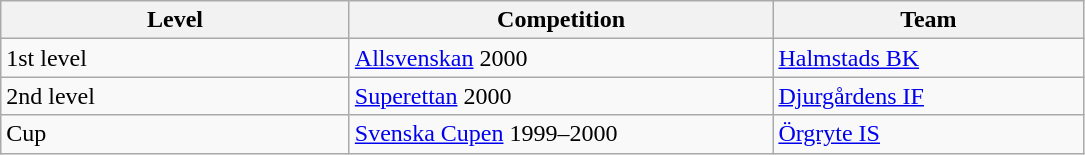<table class="wikitable" style="text-align: left;">
<tr>
<th style="width: 225px;">Level</th>
<th style="width: 275px;">Competition</th>
<th style="width: 200px;">Team</th>
</tr>
<tr>
<td>1st level</td>
<td><a href='#'>Allsvenskan</a> 2000</td>
<td><a href='#'>Halmstads BK</a></td>
</tr>
<tr>
<td>2nd level</td>
<td><a href='#'>Superettan</a> 2000</td>
<td><a href='#'>Djurgårdens IF</a></td>
</tr>
<tr>
<td>Cup</td>
<td><a href='#'>Svenska Cupen</a> 1999–2000</td>
<td><a href='#'>Örgryte IS</a></td>
</tr>
</table>
